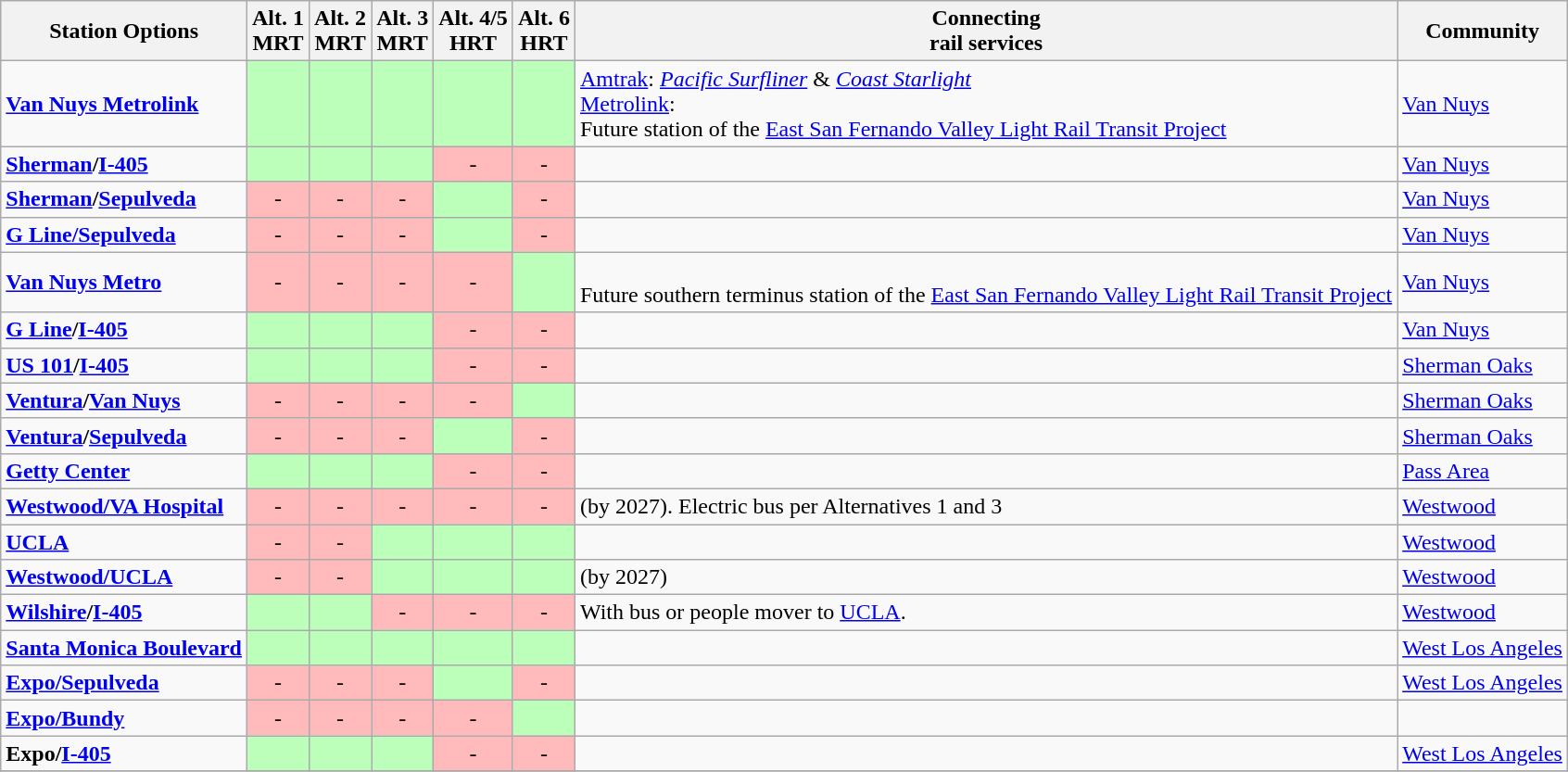<table class="wikitable">
<tr>
<th>Station Options</th>
<th>Alt. 1<br>MRT</th>
<th>Alt. 2<br>MRT</th>
<th>Alt. 3<br>MRT</th>
<th>Alt. 4/5<br>HRT</th>
<th>Alt. 6<br>HRT</th>
<th>Connecting<br>rail services</th>
<th>Community</th>
</tr>
<tr>
<td><strong><a href='#'>Van Nuys Metrolink</a></strong></td>
<td style="background: #bbffbb; text-align:center;"></td>
<td style="background: #bbffbb; text-align:center;"></td>
<td style="background: #bbffbb; text-align:center;"></td>
<td style="background: #bbffbb; text-align:center;"></td>
<td style="background: #bbffbb; text-align:center;"></td>
<td> <a href='#'>Amtrak</a>: <em><a href='#'>Pacific Surfliner</a></em> & <em><a href='#'>Coast Starlight</a></em><br> <a href='#'>Metrolink</a>: <br>Future station of the <a href='#'>East San Fernando Valley Light Rail Transit Project</a></td>
<td><a href='#'>Van Nuys</a></td>
</tr>
<tr>
<td><strong><a href='#'>Sherman</a>/<a href='#'>I-405</a></strong></td>
<td style="background: #bbffbb; text-align:center;"></td>
<td style="background: #bbffbb; text-align:center;"></td>
<td style="background: #bbffbb; text-align:center;"></td>
<td style="background: #ffbbbb; text-align:center;">-</td>
<td style="background: #ffbbbb; text-align:center;">-</td>
<td></td>
<td><a href='#'>Van Nuys</a></td>
</tr>
<tr>
<td><strong><a href='#'>Sherman</a>/<a href='#'>Sepulveda</a></strong></td>
<td style="background: #ffbbbb; text-align:center;">-</td>
<td style="background: #ffbbbb; text-align:center;">-</td>
<td style="background: #ffbbbb; text-align:center;">-</td>
<td style="background: #bbffbb; text-align:center;"></td>
<td style="background: #ffbbbb; text-align:center;">-</td>
<td></td>
<td><a href='#'>Van Nuys</a></td>
</tr>
<tr>
<td><strong><a href='#'>G Line/Sepulveda</a></strong></td>
<td style="background: #ffbbbb; text-align:center;">-</td>
<td style="background: #ffbbbb; text-align:center;">-</td>
<td style="background: #ffbbbb; text-align:center;">-</td>
<td style="background: #bbffbb; text-align:center;"></td>
<td style="background: #ffbbbb; text-align:center;">-</td>
<td></td>
<td><a href='#'>Van Nuys</a></td>
</tr>
<tr>
<td><strong><a href='#'>Van Nuys Metro</a></strong></td>
<td style="background: #ffbbbb; text-align:center;">-</td>
<td style="background: #ffbbbb; text-align:center;">-</td>
<td style="background: #ffbbbb; text-align:center;">-</td>
<td style="background: #ffbbbb; text-align:center;">-</td>
<td style="background: #bbffbb; text-align:center;"></td>
<td><br>Future southern terminus station of the <a href='#'>East San Fernando Valley Light Rail Transit Project</a></td>
<td><a href='#'>Van Nuys</a></td>
</tr>
<tr>
<td><strong><a href='#'>G Line</a>/<a href='#'>I-405</a></strong></td>
<td style="background: #bbffbb; text-align:center;"></td>
<td style="background: #bbffbb; text-align:center;"></td>
<td style="background: #bbffbb; text-align:center;"></td>
<td style="background: #ffbbbb; text-align:center;">-</td>
<td style="background: #ffbbbb; text-align:center;">-</td>
<td></td>
<td><a href='#'>Van Nuys</a></td>
</tr>
<tr>
<td><strong><a href='#'>US 101</a>/<a href='#'>I-405</a></strong></td>
<td style="background: #bbffbb; text-align:center;"></td>
<td style="background: #bbffbb; text-align:center;"></td>
<td style="background: #bbffbb; text-align:center;"></td>
<td style="background: #ffbbbb; text-align:center;">-</td>
<td style="background: #ffbbbb; text-align:center;">-</td>
<td></td>
<td><a href='#'>Sherman Oaks</a></td>
</tr>
<tr>
<td><strong><a href='#'>Ventura</a>/<a href='#'>Van Nuys</a></strong></td>
<td style="background: #ffbbbb; text-align:center;">-</td>
<td style="background: #ffbbbb; text-align:center;">-</td>
<td style="background: #ffbbbb; text-align:center;">-</td>
<td style="background: #ffbbbb; text-align:center;">-</td>
<td style="background: #bbffbb; text-align:center;"></td>
<td></td>
<td><a href='#'>Sherman Oaks</a></td>
</tr>
<tr>
<td><strong><a href='#'>Ventura</a>/<a href='#'>Sepulveda</a></strong></td>
<td style="background: #ffbbbb; text-align:center;">-</td>
<td style="background: #ffbbbb; text-align:center;">-</td>
<td style="background: #ffbbbb; text-align:center;">-</td>
<td style="background: #bbffbb; text-align:center;"></td>
<td style="background: #ffbbbb; text-align:center;">-</td>
<td></td>
<td><a href='#'>Sherman Oaks</a></td>
</tr>
<tr>
<td><strong><a href='#'>Getty Center</a></strong></td>
<td style="background: #bbffbb; text-align:center;"></td>
<td style="background: #bbffbb; text-align:center;"></td>
<td style="background: #bbffbb; text-align:center;"></td>
<td style="background: #ffbbbb; text-align:center;">-</td>
<td style="background: #ffbbbb; text-align:center;">-</td>
<td></td>
<td><a href='#'>Pass Area</a> </td>
</tr>
<tr>
<td><strong><a href='#'>Westwood/VA Hospital</a></strong></td>
<td style="background: #ffbbbb; text-align:center;">-</td>
<td style="background: #ffbbbb; text-align:center;">-</td>
<td style="background: #ffbbbb; text-align:center;">-</td>
<td style="background: #ffbbbb; text-align:center;">-</td>
<td style="background: #ffbbbb; text-align:center;">-</td>
<td> (by 2027). Electric bus per Alternatives 1 and 3</td>
<td><a href='#'>Westwood</a></td>
</tr>
<tr>
<td><strong><a href='#'>UCLA</a></strong></td>
<td style="background: #ffbbbb; text-align:center;">-</td>
<td style="background: #ffbbbb; text-align:center;">-</td>
<td style="background: #bbffbb; text-align:center;"></td>
<td style="background: #bbffbb; text-align:center;"></td>
<td style="background: #bbffbb; text-align:center;"></td>
<td></td>
<td><a href='#'>Westwood</a></td>
</tr>
<tr>
<td><strong><a href='#'>Westwood/UCLA</a></strong></td>
<td style="background: #ffbbbb; text-align:center;">-</td>
<td style="background: #ffbbbb; text-align:center;">-</td>
<td style="background: #bbffbb; text-align:center;"></td>
<td style="background: #bbffbb; text-align:center;"></td>
<td style="background: #bbffbb; text-align:center;"></td>
<td> (by 2027)</td>
<td><a href='#'>Westwood</a></td>
</tr>
<tr>
<td><strong><a href='#'>Wilshire</a>/<a href='#'>I-405</a></strong></td>
<td style="background: #bbffbb; text-align:center;"></td>
<td style="background: #bbffbb; text-align:center;"></td>
<td style="background: #ffbbbb; text-align:center;">-</td>
<td style="background: #ffbbbb; text-align:center;">-</td>
<td style="background: #ffbbbb; text-align:center;">-</td>
<td>With bus or people mover to <a href='#'>UCLA</a>.</td>
<td><a href='#'>Westwood</a></td>
</tr>
<tr>
<td><strong><a href='#'>Santa Monica Boulevard</a></strong></td>
<td style="background: #bbffbb; text-align:center;"></td>
<td style="background: #bbffbb; text-align:center;"></td>
<td style="background: #bbffbb; text-align:center;"></td>
<td style="background: #bbffbb; text-align:center;"></td>
<td style="background: #bbffbb; text-align:center;"></td>
<td></td>
<td><a href='#'>West Los Angeles</a></td>
</tr>
<tr>
<td><strong><a href='#'>Expo/Sepulveda</a></strong></td>
<td style="background: #ffbbbb; text-align:center;">-</td>
<td style="background: #ffbbbb; text-align:center;">-</td>
<td style="background: #ffbbbb; text-align:center;">-</td>
<td style="background: #bbffbb; text-align:center;"></td>
<td style="background: #ffbbbb; text-align:center;">-</td>
<td></td>
<td><a href='#'>West Los Angeles</a></td>
</tr>
<tr>
<td><strong><a href='#'>Expo/Bundy</a></strong></td>
<td style="background: #ffbbbb; text-align:center;">-</td>
<td style="background: #ffbbbb; text-align:center;">-</td>
<td style="background: #ffbbbb; text-align:center;">-</td>
<td style="background: #ffbbbb; text-align:center;">-</td>
<td style="background: #bbffbb; text-align:center;"></td>
<td></td>
</tr>
<tr>
<td><strong>Expo/<a href='#'>I-405</a></strong></td>
<td style="background: #bbffbb; text-align:center;"></td>
<td style="background: #bbffbb; text-align:center;"></td>
<td style="background: #bbffbb; text-align:center;"></td>
<td style="background: #ffbbbb; text-align:center;">-</td>
<td style="background: #ffbbbb; text-align:center;">-</td>
<td></td>
<td><a href='#'>West Los Angeles</a></td>
</tr>
<tr>
</tr>
</table>
